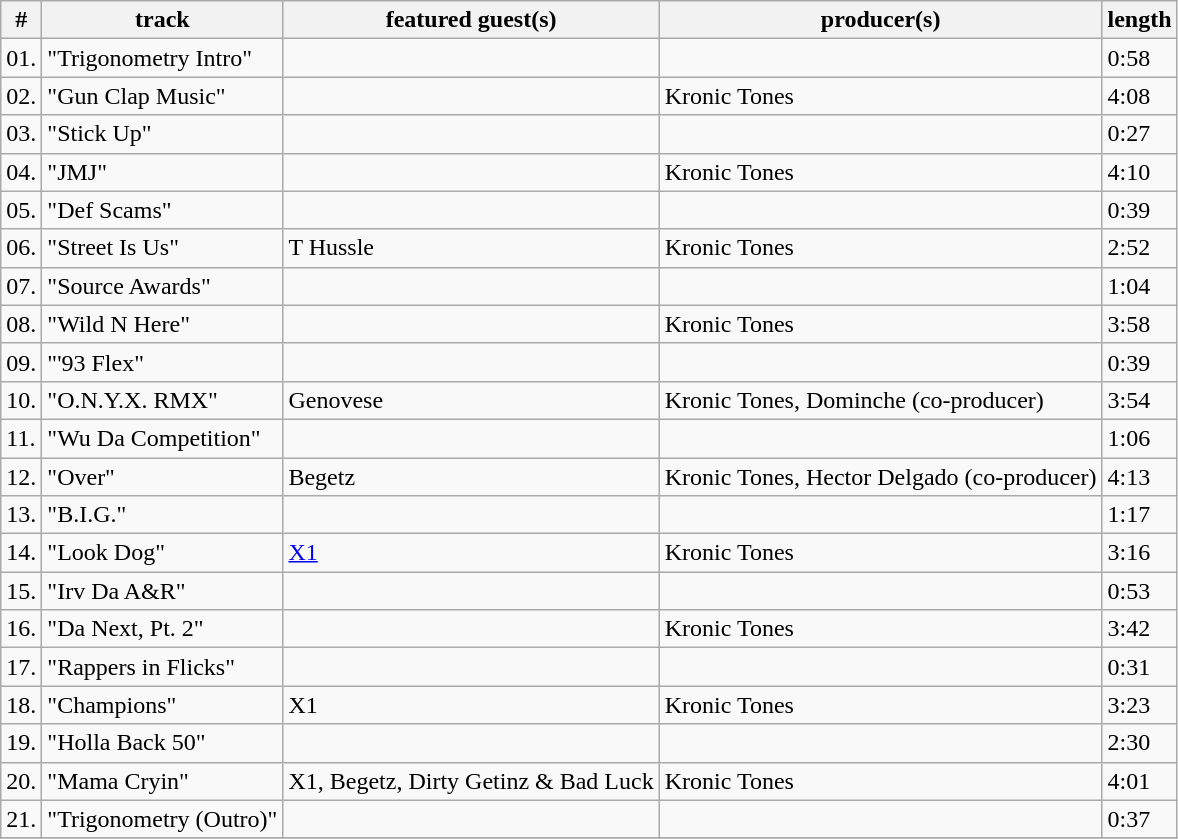<table class="wikitable">
<tr>
<th>#</th>
<th>track</th>
<th>featured guest(s)</th>
<th>producer(s)</th>
<th>length</th>
</tr>
<tr>
<td>01.</td>
<td>"Trigonometry Intro"</td>
<td></td>
<td></td>
<td>0:58</td>
</tr>
<tr>
<td>02.</td>
<td>"Gun Clap Music"</td>
<td></td>
<td>Kronic Tones</td>
<td>4:08</td>
</tr>
<tr>
<td>03.</td>
<td>"Stick Up"</td>
<td></td>
<td></td>
<td>0:27</td>
</tr>
<tr>
<td>04.</td>
<td>"JMJ"</td>
<td></td>
<td>Kronic Tones</td>
<td>4:10</td>
</tr>
<tr>
<td>05.</td>
<td>"Def Scams"</td>
<td></td>
<td></td>
<td>0:39</td>
</tr>
<tr>
<td>06.</td>
<td>"Street Is Us"</td>
<td>T Hussle</td>
<td>Kronic Tones</td>
<td>2:52</td>
</tr>
<tr>
<td>07.</td>
<td>"Source Awards"</td>
<td></td>
<td></td>
<td>1:04</td>
</tr>
<tr>
<td>08.</td>
<td>"Wild N Here"</td>
<td></td>
<td>Kronic Tones</td>
<td>3:58</td>
</tr>
<tr>
<td>09.</td>
<td>"'93 Flex"</td>
<td></td>
<td></td>
<td>0:39</td>
</tr>
<tr>
<td>10.</td>
<td>"O.N.Y.X. RMX"</td>
<td>Genovese</td>
<td>Kronic Tones, Dominche (co-producer)</td>
<td>3:54</td>
</tr>
<tr>
<td>11.</td>
<td>"Wu Da Competition"</td>
<td></td>
<td></td>
<td>1:06</td>
</tr>
<tr>
<td>12.</td>
<td>"Over"</td>
<td>Begetz</td>
<td>Kronic Tones, Hector Delgado (co-producer)</td>
<td>4:13</td>
</tr>
<tr>
<td>13.</td>
<td>"B.I.G."</td>
<td></td>
<td></td>
<td>1:17</td>
</tr>
<tr>
<td>14.</td>
<td>"Look Dog"</td>
<td><a href='#'>X1</a></td>
<td>Kronic Tones</td>
<td>3:16</td>
</tr>
<tr>
<td>15.</td>
<td>"Irv Da A&R"</td>
<td></td>
<td></td>
<td>0:53</td>
</tr>
<tr>
<td>16.</td>
<td>"Da Next, Pt. 2"</td>
<td></td>
<td>Kronic Tones</td>
<td>3:42</td>
</tr>
<tr>
<td>17.</td>
<td>"Rappers in Flicks"</td>
<td></td>
<td></td>
<td>0:31</td>
</tr>
<tr>
<td>18.</td>
<td>"Champions"</td>
<td>X1</td>
<td>Kronic Tones</td>
<td>3:23</td>
</tr>
<tr>
<td>19.</td>
<td>"Holla Back 50"</td>
<td></td>
<td></td>
<td>2:30</td>
</tr>
<tr>
<td>20.</td>
<td>"Mama Cryin"</td>
<td>X1, Begetz, Dirty Getinz & Bad Luck</td>
<td>Kronic Tones</td>
<td>4:01</td>
</tr>
<tr>
<td>21.</td>
<td>"Trigonometry (Outro)"</td>
<td></td>
<td></td>
<td>0:37</td>
</tr>
<tr>
</tr>
</table>
